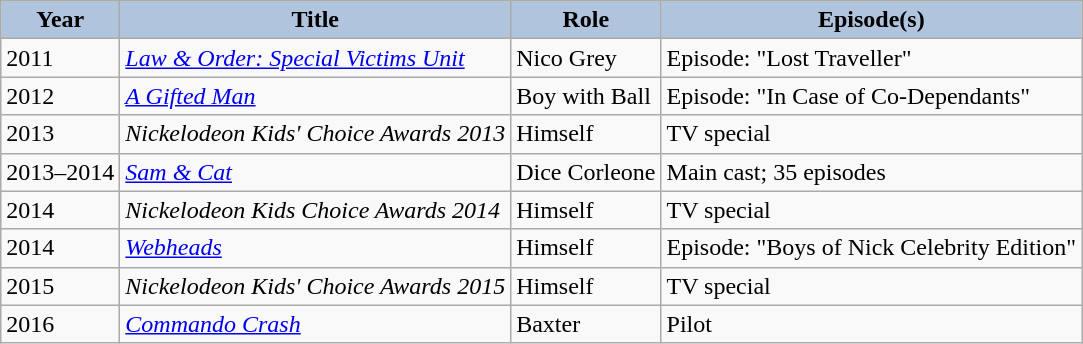<table class="wikitable">
<tr>
<th style="background:#B0C4DE;">Year</th>
<th style="background:#B0C4DE;">Title</th>
<th style="background:#B0C4DE;">Role</th>
<th style="background:#B0C4DE;">Episode(s)</th>
</tr>
<tr>
<td>2011</td>
<td><em><a href='#'>Law & Order: Special Victims Unit</a></em></td>
<td>Nico Grey</td>
<td>Episode: "Lost Traveller"</td>
</tr>
<tr>
<td>2012</td>
<td><em><a href='#'>A Gifted Man</a></em></td>
<td>Boy with Ball</td>
<td>Episode: "In Case of Co-Dependants"</td>
</tr>
<tr>
<td>2013</td>
<td><em>Nickelodeon Kids' Choice Awards 2013</em></td>
<td>Himself</td>
<td>TV special</td>
</tr>
<tr>
<td>2013–2014</td>
<td><em><a href='#'>Sam & Cat</a></em></td>
<td>Dice Corleone</td>
<td>Main cast; 35 episodes</td>
</tr>
<tr>
<td>2014</td>
<td><em>Nickelodeon Kids Choice Awards 2014</em></td>
<td>Himself</td>
<td>TV special</td>
</tr>
<tr>
<td>2014</td>
<td><em><a href='#'>Webheads</a></em></td>
<td>Himself</td>
<td>Episode: "Boys of Nick Celebrity Edition"</td>
</tr>
<tr>
<td>2015</td>
<td><em>Nickelodeon Kids' Choice Awards 2015</em></td>
<td>Himself</td>
<td>TV special</td>
</tr>
<tr>
<td>2016</td>
<td><em><a href='#'>Commando Crash</a></em></td>
<td>Baxter</td>
<td>Pilot</td>
</tr>
</table>
